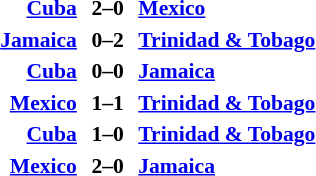<table style=font-size:90% align=center>
<tr>
<td width=20% align=right><strong><a href='#'>Cuba</a></strong></td>
<td align=center><strong>2–0</strong></td>
<td><strong><a href='#'>Mexico</a></strong></td>
</tr>
<tr>
<td width=20% align=right><strong><a href='#'>Jamaica</a></strong></td>
<td align=center><strong>0–2</strong></td>
<td><strong><a href='#'>Trinidad & Tobago</a></strong></td>
</tr>
<tr>
<td width=20% align=right><strong><a href='#'>Cuba</a></strong></td>
<td align=center><strong>0–0</strong></td>
<td><strong><a href='#'>Jamaica</a></strong></td>
</tr>
<tr>
<td width=20% align=right><strong><a href='#'>Mexico</a></strong></td>
<td align=center><strong>1–1</strong></td>
<td><strong><a href='#'>Trinidad & Tobago</a></strong></td>
</tr>
<tr>
<td width=20% align=right><strong><a href='#'>Cuba</a></strong></td>
<td align=center><strong>1–0</strong></td>
<td><strong><a href='#'>Trinidad & Tobago</a></strong></td>
</tr>
<tr>
<td width=20% align=right><strong><a href='#'>Mexico</a></strong></td>
<td align=center><strong>2–0</strong></td>
<td><strong><a href='#'>Jamaica</a></strong></td>
</tr>
</table>
